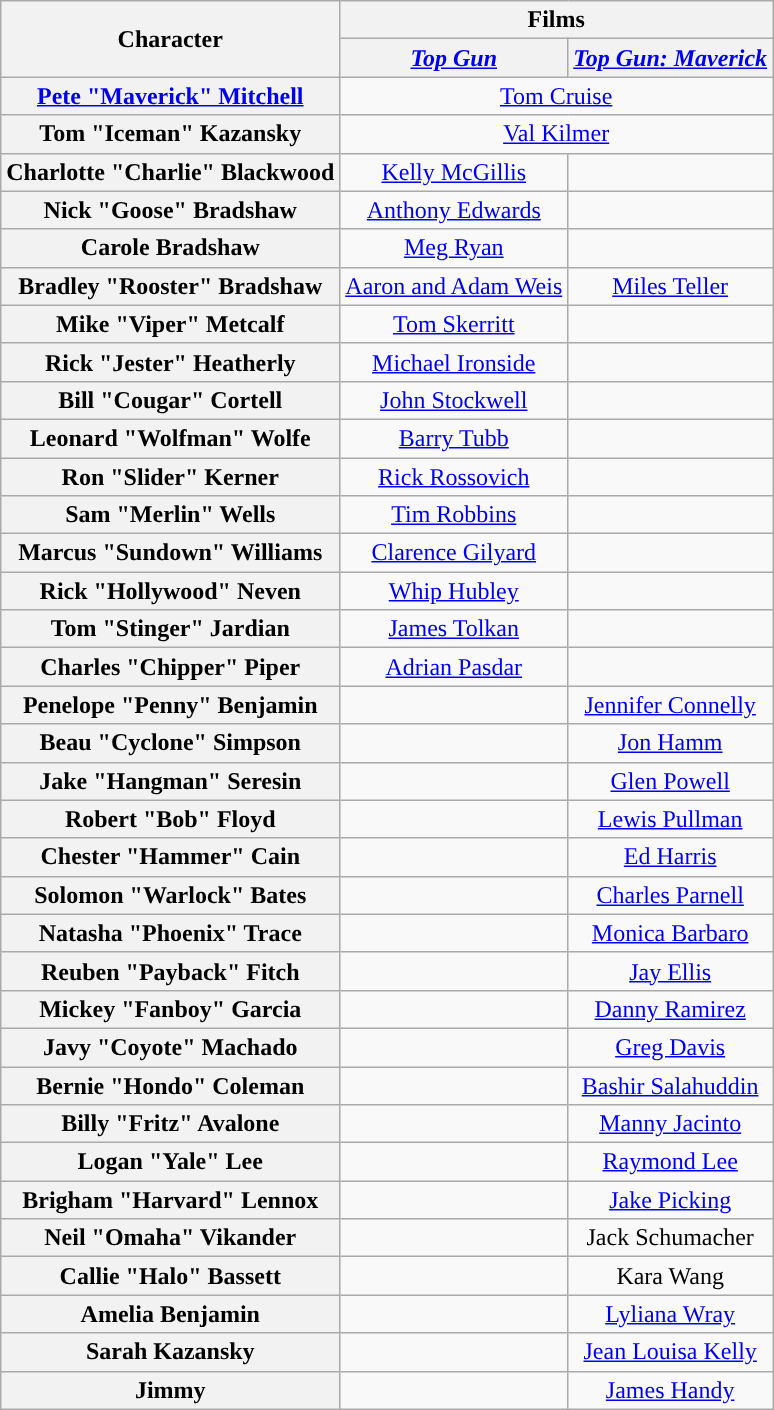<table class="wikitable" style="text-align:center;">
<tr>
<th rowspan="2">Character</th>
<th colspan="8">Films</th>
</tr>
<tr>
<th><em><a href='#'>Top Gun</a></em></th>
<th><em><a href='#'>Top Gun: Maverick</a></em></th>
</tr>
<tr>
<th><a href='#'>Pete "Maverick" Mitchell</a></th>
<td colspan="2"><a href='#'>Tom Cruise</a></td>
</tr>
<tr>
<th>Tom "Iceman" Kazansky</th>
<td colspan="2"><a href='#'>Val Kilmer</a></td>
</tr>
<tr>
<th>Charlotte "Charlie" Blackwood</th>
<td><a href='#'>Kelly McGillis</a></td>
<td></td>
</tr>
<tr>
<th>Nick "Goose" Bradshaw</th>
<td><a href='#'>Anthony Edwards</a></td>
<td></td>
</tr>
<tr>
<th>Carole Bradshaw</th>
<td><a href='#'>Meg Ryan</a></td>
<td></td>
</tr>
<tr>
<th>Bradley "Rooster" Bradshaw</th>
<td><a href='#'>Aaron and Adam Weis</a></td>
<td><a href='#'>Miles Teller</a></td>
</tr>
<tr>
<th>Mike "Viper" Metcalf</th>
<td><a href='#'>Tom Skerritt</a></td>
<td></td>
</tr>
<tr>
<th>Rick "Jester" Heatherly</th>
<td><a href='#'>Michael Ironside</a></td>
<td></td>
</tr>
<tr>
<th>Bill "Cougar" Cortell</th>
<td><a href='#'>John Stockwell</a></td>
<td></td>
</tr>
<tr>
<th>Leonard "Wolfman" Wolfe</th>
<td><a href='#'>Barry Tubb</a></td>
<td></td>
</tr>
<tr>
<th>Ron "Slider" Kerner</th>
<td><a href='#'>Rick Rossovich</a></td>
<td></td>
</tr>
<tr>
<th>Sam "Merlin" Wells</th>
<td><a href='#'>Tim Robbins</a></td>
<td></td>
</tr>
<tr>
<th>Marcus "Sundown" Williams</th>
<td><a href='#'>Clarence Gilyard</a></td>
<td></td>
</tr>
<tr>
<th>Rick "Hollywood" Neven</th>
<td><a href='#'>Whip Hubley</a></td>
<td></td>
</tr>
<tr>
<th>Tom "Stinger" Jardian</th>
<td><a href='#'>James Tolkan</a></td>
<td></td>
</tr>
<tr>
<th>Charles "Chipper" Piper</th>
<td><a href='#'>Adrian Pasdar</a></td>
<td></td>
</tr>
<tr>
<th>Penelope "Penny" Benjamin</th>
<td></td>
<td><a href='#'>Jennifer Connelly</a></td>
</tr>
<tr>
<th>Beau "Cyclone" Simpson</th>
<td></td>
<td><a href='#'>Jon Hamm</a></td>
</tr>
<tr>
<th>Jake "Hangman" Seresin</th>
<td></td>
<td><a href='#'>Glen Powell</a></td>
</tr>
<tr>
<th>Robert "Bob" Floyd</th>
<td></td>
<td><a href='#'>Lewis Pullman</a></td>
</tr>
<tr>
<th>Chester "Hammer" Cain</th>
<td></td>
<td><a href='#'>Ed Harris</a></td>
</tr>
<tr>
<th>Solomon "Warlock" Bates</th>
<td></td>
<td><a href='#'>Charles Parnell</a></td>
</tr>
<tr>
<th>Natasha "Phoenix" Trace</th>
<td></td>
<td><a href='#'>Monica Barbaro</a></td>
</tr>
<tr>
<th>Reuben "Payback" Fitch</th>
<td></td>
<td><a href='#'>Jay Ellis</a></td>
</tr>
<tr>
<th>Mickey "Fanboy" Garcia</th>
<td></td>
<td><a href='#'>Danny Ramirez</a></td>
</tr>
<tr>
<th>Javy "Coyote" Machado</th>
<td></td>
<td><a href='#'>Greg Davis</a></td>
</tr>
<tr>
<th>Bernie "Hondo" Coleman</th>
<td></td>
<td><a href='#'>Bashir Salahuddin</a></td>
</tr>
<tr>
<th>Billy "Fritz" Avalone</th>
<td></td>
<td><a href='#'>Manny Jacinto</a></td>
</tr>
<tr>
<th>Logan "Yale" Lee</th>
<td></td>
<td><a href='#'>Raymond Lee</a></td>
</tr>
<tr>
<th>Brigham "Harvard" Lennox</th>
<td></td>
<td><a href='#'>Jake Picking</a></td>
</tr>
<tr>
<th>Neil "Omaha" Vikander</th>
<td></td>
<td>Jack Schumacher</td>
</tr>
<tr>
<th>Callie "Halo" Bassett</th>
<td></td>
<td>Kara Wang</td>
</tr>
<tr>
<th>Amelia Benjamin</th>
<td></td>
<td><a href='#'>Lyliana Wray</a></td>
</tr>
<tr>
<th>Sarah Kazansky</th>
<td></td>
<td><a href='#'>Jean Louisa Kelly</a></td>
</tr>
<tr>
<th>Jimmy</th>
<td></td>
<td><a href='#'>James Handy</a></td>
</tr>
</table>
